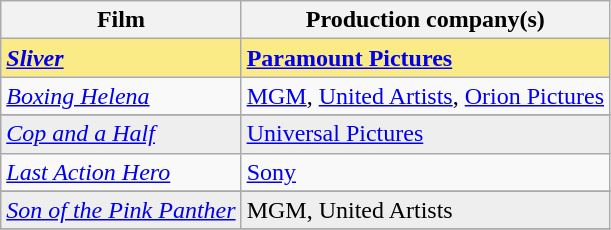<table class="wikitable">
<tr>
<th>Film</th>
<th>Production company(s)</th>
</tr>
<tr style="background:#FAEB86">
<td><strong><em><a href='#'>Sliver</a></em></strong></td>
<td><strong><a href='#'>Paramount Pictures</a></strong></td>
</tr>
<tr>
<td><em><a href='#'>Boxing Helena</a></em></td>
<td><a href='#'>MGM</a>, <a href='#'>United Artists</a>, <a href='#'>Orion Pictures</a></td>
</tr>
<tr>
</tr>
<tr style="background:#eee;">
<td><em><a href='#'>Cop and a Half</a></em></td>
<td><a href='#'>Universal Pictures</a></td>
</tr>
<tr>
<td><em><a href='#'>Last Action Hero</a></em></td>
<td><a href='#'>Sony</a></td>
</tr>
<tr>
</tr>
<tr style="background:#eee;">
<td><em><a href='#'>Son of the Pink Panther</a></em></td>
<td>MGM, United Artists</td>
</tr>
<tr>
</tr>
</table>
